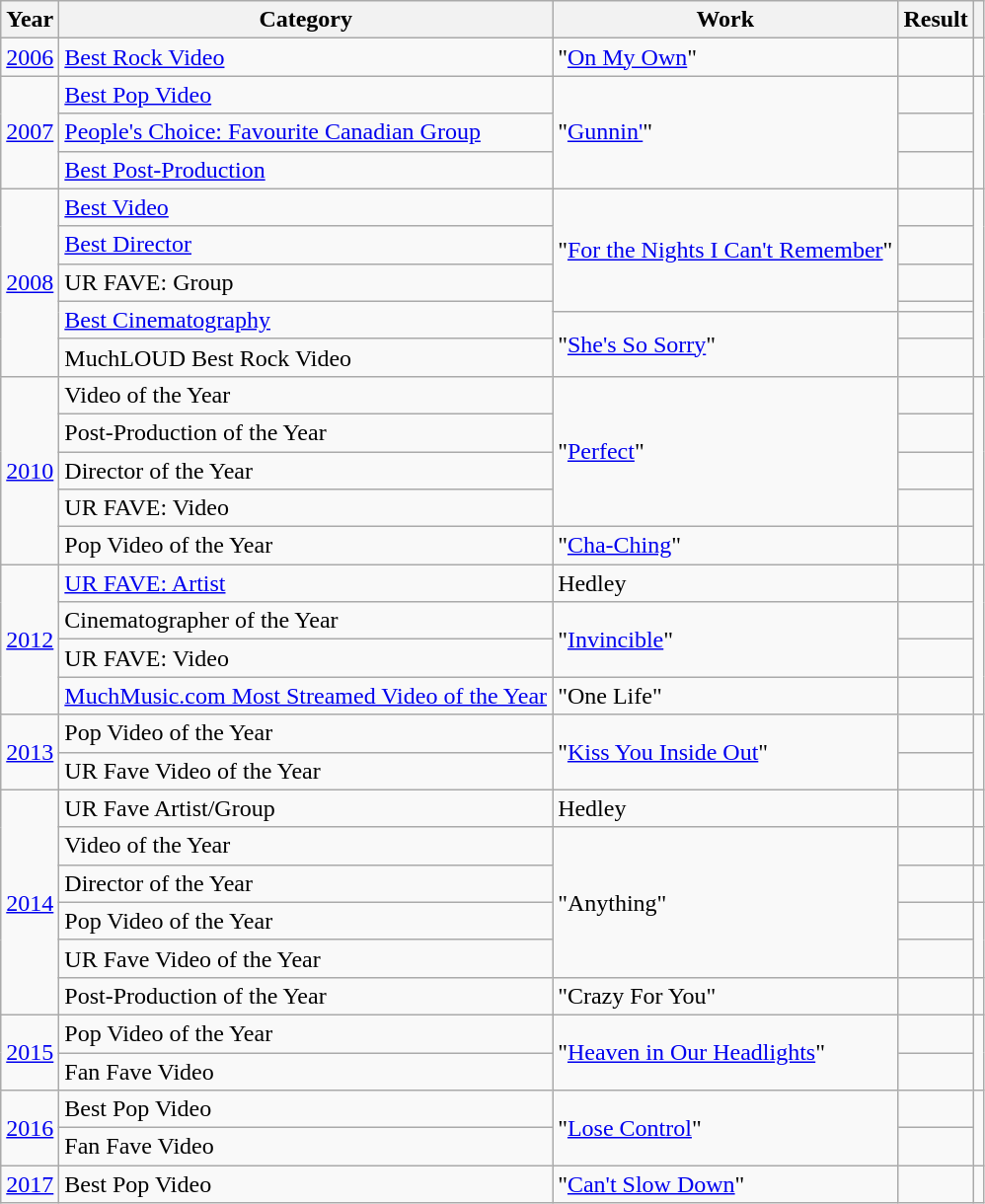<table class="wikitable">
<tr>
<th scope="col">Year</th>
<th>Category</th>
<th scope="col">Work</th>
<th scope="col">Result</th>
<th></th>
</tr>
<tr>
<td><a href='#'>2006</a></td>
<td><a href='#'>Best Rock Video</a></td>
<td>"<a href='#'>On My Own</a>"</td>
<td></td>
<td style="text-align:center;"></td>
</tr>
<tr>
<td rowspan="3"><a href='#'>2007</a></td>
<td><a href='#'>Best Pop Video</a></td>
<td rowspan="3">"<a href='#'>Gunnin'</a>"</td>
<td></td>
<td style="text-align:center;" rowspan="3"></td>
</tr>
<tr>
<td><a href='#'>People's Choice: Favourite Canadian Group</a></td>
<td></td>
</tr>
<tr>
<td><a href='#'>Best Post-Production</a></td>
<td></td>
</tr>
<tr>
<td rowspan="6"><a href='#'>2008</a></td>
<td><a href='#'>Best Video</a></td>
<td rowspan="4">"<a href='#'>For the Nights I Can't Remember</a>"</td>
<td></td>
<td style="text-align:center;" rowspan="6"></td>
</tr>
<tr>
<td><a href='#'>Best Director</a></td>
<td></td>
</tr>
<tr>
<td>UR FAVE: Group</td>
<td></td>
</tr>
<tr>
<td rowspan="2"><a href='#'>Best Cinematography</a></td>
<td></td>
</tr>
<tr>
<td rowspan="2">"<a href='#'>She's So Sorry</a>"</td>
<td></td>
</tr>
<tr>
<td>MuchLOUD Best Rock Video</td>
<td></td>
</tr>
<tr>
<td rowspan="5"><a href='#'>2010</a></td>
<td>Video of the Year</td>
<td rowspan="4">"<a href='#'>Perfect</a>"</td>
<td></td>
<td style="text-align:center;" rowspan="5"></td>
</tr>
<tr>
<td>Post-Production of the Year</td>
<td></td>
</tr>
<tr>
<td>Director of the Year</td>
<td></td>
</tr>
<tr>
<td>UR FAVE: Video</td>
<td></td>
</tr>
<tr>
<td>Pop Video of the Year</td>
<td>"<a href='#'>Cha-Ching</a>"</td>
<td></td>
</tr>
<tr>
<td rowspan="4"><a href='#'>2012</a></td>
<td><a href='#'>UR FAVE: Artist</a></td>
<td>Hedley</td>
<td></td>
<td style="text-align:center;" rowspan="4"></td>
</tr>
<tr>
<td>Cinematographer of the Year</td>
<td rowspan="2">"<a href='#'>Invincible</a>"</td>
<td></td>
</tr>
<tr>
<td>UR FAVE: Video</td>
<td></td>
</tr>
<tr>
<td><a href='#'>MuchMusic.com Most Streamed Video of the Year</a></td>
<td>"One Life"</td>
<td></td>
</tr>
<tr>
<td rowspan="2"><a href='#'>2013</a></td>
<td>Pop Video of the Year</td>
<td rowspan="2">"<a href='#'>Kiss You Inside Out</a>"</td>
<td></td>
<td style="text-align:center;" rowspan="2"></td>
</tr>
<tr>
<td>UR Fave Video of the Year</td>
<td></td>
</tr>
<tr>
<td rowspan="6"><a href='#'>2014</a></td>
<td>UR Fave Artist/Group</td>
<td>Hedley</td>
<td></td>
<td style="text-align:center;"></td>
</tr>
<tr>
<td>Video of the Year</td>
<td rowspan="4">"Anything"</td>
<td></td>
<td style="text-align:center;"></td>
</tr>
<tr>
<td>Director of the Year</td>
<td></td>
<td style="text-align:center;"></td>
</tr>
<tr>
<td>Pop Video of the Year</td>
<td></td>
<td style="text-align:center;" rowspan="2"></td>
</tr>
<tr>
<td>UR Fave Video of the Year</td>
<td></td>
</tr>
<tr>
<td>Post-Production of the Year</td>
<td>"Crazy For You"</td>
<td></td>
<td style="text-align:center;"></td>
</tr>
<tr>
<td rowspan="2"><a href='#'>2015</a></td>
<td>Pop Video of the Year</td>
<td rowspan="2">"<a href='#'>Heaven in Our Headlights</a>"</td>
<td></td>
<td style="text-align:center;" rowspan="2"></td>
</tr>
<tr>
<td>Fan Fave Video</td>
<td></td>
</tr>
<tr>
<td rowspan="2"><a href='#'>2016</a></td>
<td>Best Pop Video</td>
<td rowspan="2">"<a href='#'>Lose Control</a>"</td>
<td></td>
<td style="text-align:center;" rowspan="2"></td>
</tr>
<tr>
<td>Fan Fave Video</td>
<td></td>
</tr>
<tr>
<td><a href='#'>2017</a></td>
<td>Best Pop Video</td>
<td>"<a href='#'>Can't Slow Down</a>"</td>
<td></td>
<td style="text-align:center;"></td>
</tr>
</table>
